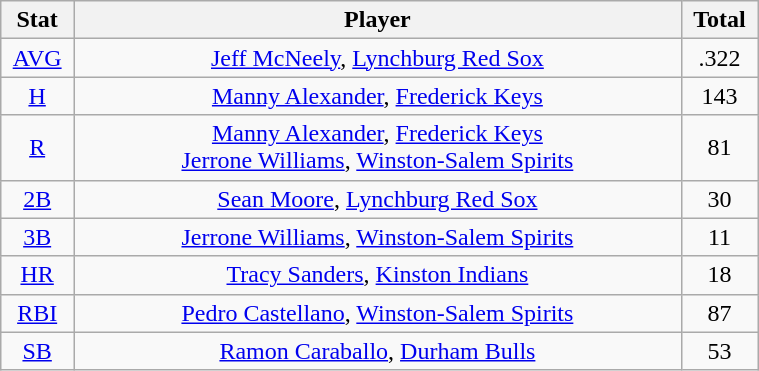<table class="wikitable" width="40%" style="text-align:center;">
<tr>
<th width="5%">Stat</th>
<th width="60%">Player</th>
<th width="5%">Total</th>
</tr>
<tr>
<td><a href='#'>AVG</a></td>
<td><a href='#'>Jeff McNeely</a>, <a href='#'>Lynchburg Red Sox</a></td>
<td>.322</td>
</tr>
<tr>
<td><a href='#'>H</a></td>
<td><a href='#'>Manny Alexander</a>, <a href='#'>Frederick Keys</a></td>
<td>143</td>
</tr>
<tr>
<td><a href='#'>R</a></td>
<td><a href='#'>Manny Alexander</a>, <a href='#'>Frederick Keys</a> <br> <a href='#'>Jerrone Williams</a>, <a href='#'>Winston-Salem Spirits</a></td>
<td>81</td>
</tr>
<tr>
<td><a href='#'>2B</a></td>
<td><a href='#'>Sean Moore</a>, <a href='#'>Lynchburg Red Sox</a></td>
<td>30</td>
</tr>
<tr>
<td><a href='#'>3B</a></td>
<td><a href='#'>Jerrone Williams</a>, <a href='#'>Winston-Salem Spirits</a></td>
<td>11</td>
</tr>
<tr>
<td><a href='#'>HR</a></td>
<td><a href='#'>Tracy Sanders</a>, <a href='#'>Kinston Indians</a></td>
<td>18</td>
</tr>
<tr>
<td><a href='#'>RBI</a></td>
<td><a href='#'>Pedro Castellano</a>, <a href='#'>Winston-Salem Spirits</a></td>
<td>87</td>
</tr>
<tr>
<td><a href='#'>SB</a></td>
<td><a href='#'>Ramon Caraballo</a>, <a href='#'>Durham Bulls</a></td>
<td>53</td>
</tr>
</table>
